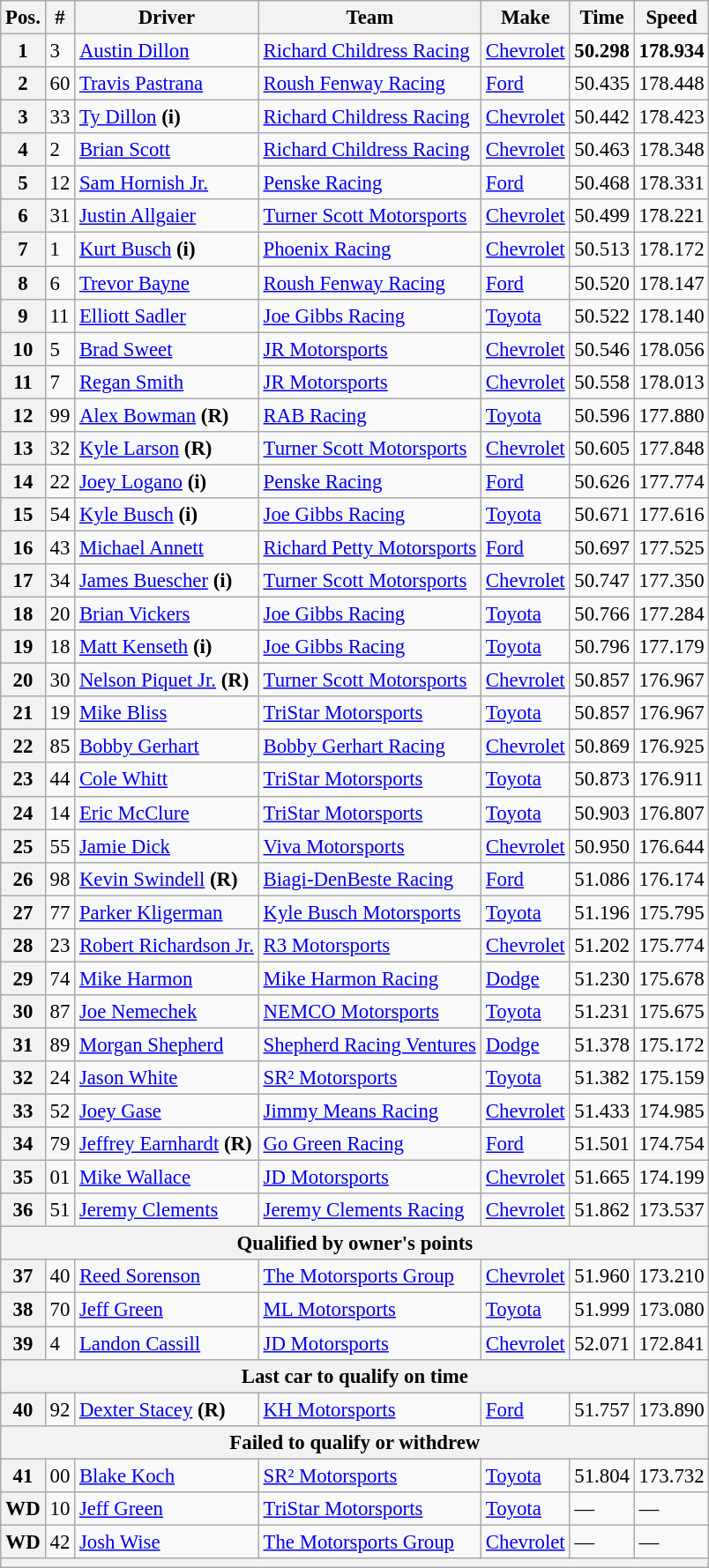<table class="wikitable" style="font-size:95%">
<tr>
<th>Pos.</th>
<th>#</th>
<th>Driver</th>
<th>Team</th>
<th>Make</th>
<th>Time</th>
<th>Speed</th>
</tr>
<tr>
<th>1</th>
<td>3</td>
<td><a href='#'>Austin Dillon</a></td>
<td><a href='#'>Richard Childress Racing</a></td>
<td><a href='#'>Chevrolet</a></td>
<td><strong>50.298</strong></td>
<td><strong>178.934</strong></td>
</tr>
<tr>
<th>2</th>
<td>60</td>
<td><a href='#'>Travis Pastrana</a></td>
<td><a href='#'>Roush Fenway Racing</a></td>
<td><a href='#'>Ford</a></td>
<td>50.435</td>
<td>178.448</td>
</tr>
<tr>
<th>3</th>
<td>33</td>
<td><a href='#'>Ty Dillon</a> <strong>(i)</strong></td>
<td><a href='#'>Richard Childress Racing</a></td>
<td><a href='#'>Chevrolet</a></td>
<td>50.442</td>
<td>178.423</td>
</tr>
<tr>
<th>4</th>
<td>2</td>
<td><a href='#'>Brian Scott</a></td>
<td><a href='#'>Richard Childress Racing</a></td>
<td><a href='#'>Chevrolet</a></td>
<td>50.463</td>
<td>178.348</td>
</tr>
<tr>
<th>5</th>
<td>12</td>
<td><a href='#'>Sam Hornish Jr.</a></td>
<td><a href='#'>Penske Racing</a></td>
<td><a href='#'>Ford</a></td>
<td>50.468</td>
<td>178.331</td>
</tr>
<tr>
<th>6</th>
<td>31</td>
<td><a href='#'>Justin Allgaier</a></td>
<td><a href='#'>Turner Scott Motorsports</a></td>
<td><a href='#'>Chevrolet</a></td>
<td>50.499</td>
<td>178.221</td>
</tr>
<tr>
<th>7</th>
<td>1</td>
<td><a href='#'>Kurt Busch</a> <strong>(i)</strong></td>
<td><a href='#'>Phoenix Racing</a></td>
<td><a href='#'>Chevrolet</a></td>
<td>50.513</td>
<td>178.172</td>
</tr>
<tr>
<th>8</th>
<td>6</td>
<td><a href='#'>Trevor Bayne</a></td>
<td><a href='#'>Roush Fenway Racing</a></td>
<td><a href='#'>Ford</a></td>
<td>50.520</td>
<td>178.147</td>
</tr>
<tr>
<th>9</th>
<td>11</td>
<td><a href='#'>Elliott Sadler</a></td>
<td><a href='#'>Joe Gibbs Racing</a></td>
<td><a href='#'>Toyota</a></td>
<td>50.522</td>
<td>178.140</td>
</tr>
<tr>
<th>10</th>
<td>5</td>
<td><a href='#'>Brad Sweet</a></td>
<td><a href='#'>JR Motorsports</a></td>
<td><a href='#'>Chevrolet</a></td>
<td>50.546</td>
<td>178.056</td>
</tr>
<tr>
<th>11</th>
<td>7</td>
<td><a href='#'>Regan Smith</a></td>
<td><a href='#'>JR Motorsports</a></td>
<td><a href='#'>Chevrolet</a></td>
<td>50.558</td>
<td>178.013</td>
</tr>
<tr>
<th>12</th>
<td>99</td>
<td><a href='#'>Alex Bowman</a> <strong>(R)</strong></td>
<td><a href='#'>RAB Racing</a></td>
<td><a href='#'>Toyota</a></td>
<td>50.596</td>
<td>177.880</td>
</tr>
<tr>
<th>13</th>
<td>32</td>
<td><a href='#'>Kyle Larson</a> <strong>(R)</strong></td>
<td><a href='#'>Turner Scott Motorsports</a></td>
<td><a href='#'>Chevrolet</a></td>
<td>50.605</td>
<td>177.848</td>
</tr>
<tr>
<th>14</th>
<td>22</td>
<td><a href='#'>Joey Logano</a> <strong>(i)</strong></td>
<td><a href='#'>Penske Racing</a></td>
<td><a href='#'>Ford</a></td>
<td>50.626</td>
<td>177.774</td>
</tr>
<tr>
<th>15</th>
<td>54</td>
<td><a href='#'>Kyle Busch</a> <strong>(i)</strong></td>
<td><a href='#'>Joe Gibbs Racing</a></td>
<td><a href='#'>Toyota</a></td>
<td>50.671</td>
<td>177.616</td>
</tr>
<tr>
<th>16</th>
<td>43</td>
<td><a href='#'>Michael Annett</a></td>
<td><a href='#'>Richard Petty Motorsports</a></td>
<td><a href='#'>Ford</a></td>
<td>50.697</td>
<td>177.525</td>
</tr>
<tr>
<th>17</th>
<td>34</td>
<td><a href='#'>James Buescher</a> <strong>(i)</strong></td>
<td><a href='#'>Turner Scott Motorsports</a></td>
<td><a href='#'>Chevrolet</a></td>
<td>50.747</td>
<td>177.350</td>
</tr>
<tr>
<th>18</th>
<td>20</td>
<td><a href='#'>Brian Vickers</a></td>
<td><a href='#'>Joe Gibbs Racing</a></td>
<td><a href='#'>Toyota</a></td>
<td>50.766</td>
<td>177.284</td>
</tr>
<tr>
<th>19</th>
<td>18</td>
<td><a href='#'>Matt Kenseth</a> <strong>(i)</strong></td>
<td><a href='#'>Joe Gibbs Racing</a></td>
<td><a href='#'>Toyota</a></td>
<td>50.796</td>
<td>177.179</td>
</tr>
<tr>
<th>20</th>
<td>30</td>
<td><a href='#'>Nelson Piquet Jr.</a> <strong>(R)</strong></td>
<td><a href='#'>Turner Scott Motorsports</a></td>
<td><a href='#'>Chevrolet</a></td>
<td>50.857</td>
<td>176.967</td>
</tr>
<tr>
<th>21</th>
<td>19</td>
<td><a href='#'>Mike Bliss</a></td>
<td><a href='#'>TriStar Motorsports</a></td>
<td><a href='#'>Toyota</a></td>
<td>50.857</td>
<td>176.967</td>
</tr>
<tr>
<th>22</th>
<td>85</td>
<td><a href='#'>Bobby Gerhart</a></td>
<td><a href='#'>Bobby Gerhart Racing</a></td>
<td><a href='#'>Chevrolet</a></td>
<td>50.869</td>
<td>176.925</td>
</tr>
<tr>
<th>23</th>
<td>44</td>
<td><a href='#'>Cole Whitt</a></td>
<td><a href='#'>TriStar Motorsports</a></td>
<td><a href='#'>Toyota</a></td>
<td>50.873</td>
<td>176.911</td>
</tr>
<tr>
<th>24</th>
<td>14</td>
<td><a href='#'>Eric McClure</a></td>
<td><a href='#'>TriStar Motorsports</a></td>
<td><a href='#'>Toyota</a></td>
<td>50.903</td>
<td>176.807</td>
</tr>
<tr>
<th>25</th>
<td>55</td>
<td><a href='#'>Jamie Dick</a></td>
<td><a href='#'>Viva Motorsports</a></td>
<td><a href='#'>Chevrolet</a></td>
<td>50.950</td>
<td>176.644</td>
</tr>
<tr>
<th>26</th>
<td>98</td>
<td><a href='#'>Kevin Swindell</a> <strong>(R)</strong></td>
<td><a href='#'>Biagi-DenBeste Racing</a></td>
<td><a href='#'>Ford</a></td>
<td>51.086</td>
<td>176.174</td>
</tr>
<tr>
<th>27</th>
<td>77</td>
<td><a href='#'>Parker Kligerman</a></td>
<td><a href='#'>Kyle Busch Motorsports</a></td>
<td><a href='#'>Toyota</a></td>
<td>51.196</td>
<td>175.795</td>
</tr>
<tr>
<th>28</th>
<td>23</td>
<td><a href='#'>Robert Richardson Jr.</a></td>
<td><a href='#'>R3 Motorsports</a></td>
<td><a href='#'>Chevrolet</a></td>
<td>51.202</td>
<td>175.774</td>
</tr>
<tr>
<th>29</th>
<td>74</td>
<td><a href='#'>Mike Harmon</a></td>
<td><a href='#'>Mike Harmon Racing</a></td>
<td><a href='#'>Dodge</a></td>
<td>51.230</td>
<td>175.678</td>
</tr>
<tr>
<th>30</th>
<td>87</td>
<td><a href='#'>Joe Nemechek</a></td>
<td><a href='#'>NEMCO Motorsports</a></td>
<td><a href='#'>Toyota</a></td>
<td>51.231</td>
<td>175.675</td>
</tr>
<tr>
<th>31</th>
<td>89</td>
<td><a href='#'>Morgan Shepherd</a></td>
<td><a href='#'>Shepherd Racing Ventures</a></td>
<td><a href='#'>Dodge</a></td>
<td>51.378</td>
<td>175.172</td>
</tr>
<tr>
<th>32</th>
<td>24</td>
<td><a href='#'>Jason White</a></td>
<td><a href='#'>SR² Motorsports</a></td>
<td><a href='#'>Toyota</a></td>
<td>51.382</td>
<td>175.159</td>
</tr>
<tr>
<th>33</th>
<td>52</td>
<td><a href='#'>Joey Gase</a></td>
<td><a href='#'>Jimmy Means Racing</a></td>
<td><a href='#'>Chevrolet</a></td>
<td>51.433</td>
<td>174.985</td>
</tr>
<tr>
<th>34</th>
<td>79</td>
<td><a href='#'>Jeffrey Earnhardt</a> <strong>(R)</strong></td>
<td><a href='#'>Go Green Racing</a></td>
<td><a href='#'>Ford</a></td>
<td>51.501</td>
<td>174.754</td>
</tr>
<tr>
<th>35</th>
<td>01</td>
<td><a href='#'>Mike Wallace</a></td>
<td><a href='#'>JD Motorsports</a></td>
<td><a href='#'>Chevrolet</a></td>
<td>51.665</td>
<td>174.199</td>
</tr>
<tr>
<th>36</th>
<td>51</td>
<td><a href='#'>Jeremy Clements</a></td>
<td><a href='#'>Jeremy Clements Racing</a></td>
<td><a href='#'>Chevrolet</a></td>
<td>51.862</td>
<td>173.537</td>
</tr>
<tr>
<th colspan="7">Qualified by owner's points</th>
</tr>
<tr>
<th>37</th>
<td>40</td>
<td><a href='#'>Reed Sorenson</a></td>
<td><a href='#'>The Motorsports Group</a></td>
<td><a href='#'>Chevrolet</a></td>
<td>51.960</td>
<td>173.210</td>
</tr>
<tr>
<th>38</th>
<td>70</td>
<td><a href='#'>Jeff Green</a></td>
<td><a href='#'>ML Motorsports</a></td>
<td><a href='#'>Toyota</a></td>
<td>51.999</td>
<td>173.080</td>
</tr>
<tr>
<th>39</th>
<td>4</td>
<td><a href='#'>Landon Cassill</a></td>
<td><a href='#'>JD Motorsports</a></td>
<td><a href='#'>Chevrolet</a></td>
<td>52.071</td>
<td>172.841</td>
</tr>
<tr>
<th colspan="7">Last car to qualify on time</th>
</tr>
<tr>
<th>40</th>
<td>92</td>
<td><a href='#'>Dexter Stacey</a> <strong>(R)</strong></td>
<td><a href='#'>KH Motorsports</a></td>
<td><a href='#'>Ford</a></td>
<td>51.757</td>
<td>173.890</td>
</tr>
<tr>
<th colspan="7">Failed to qualify or withdrew</th>
</tr>
<tr>
<th>41</th>
<td>00</td>
<td><a href='#'>Blake Koch</a></td>
<td><a href='#'>SR² Motorsports</a></td>
<td><a href='#'>Toyota</a></td>
<td>51.804</td>
<td>173.732</td>
</tr>
<tr>
<th>WD</th>
<td>10</td>
<td><a href='#'>Jeff Green</a></td>
<td><a href='#'>TriStar Motorsports</a></td>
<td><a href='#'>Toyota</a></td>
<td>—</td>
<td>—</td>
</tr>
<tr>
<th>WD</th>
<td>42</td>
<td><a href='#'>Josh Wise</a></td>
<td><a href='#'>The Motorsports Group</a></td>
<td><a href='#'>Chevrolet</a></td>
<td>—</td>
<td>—</td>
</tr>
<tr>
<th colspan="7"></th>
</tr>
</table>
